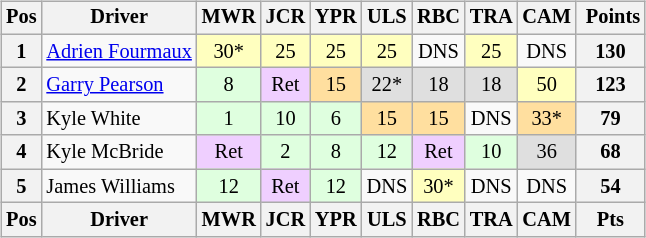<table>
<tr>
<td valign="top"><br><table class="wikitable" style="font-size: 85%; text-align: center;">
<tr valign="top">
<th valign="middle">Pos</th>
<th valign="middle">Driver</th>
<th>MWR<br></th>
<th>JCR<br></th>
<th>YPR<br></th>
<th>ULS<br></th>
<th>RBC<br></th>
<th>TRA<br></th>
<th>CAM<br></th>
<th valign="middle"> Points</th>
</tr>
<tr>
<th>1</th>
<td align=left><a href='#'>Adrien Fourmaux</a></td>
<td style="background:#ffffbf;">30*</td>
<td style="background:#ffffbf;">25</td>
<td style="background:#ffffbf;">25</td>
<td style="background:#ffffbf;">25</td>
<td>DNS</td>
<td style="background:#ffffbf;">25</td>
<td>DNS</td>
<th>130</th>
</tr>
<tr>
<th>2</th>
<td align=left><a href='#'>Garry Pearson</a></td>
<td style="background:#dfffdf;">8</td>
<td style="background:#efcfff;">Ret</td>
<td style="background:#ffdf9f;">15</td>
<td style="background:#dfdfdf;">22*</td>
<td style="background:#dfdfdf;">18</td>
<td style="background:#dfdfdf;">18</td>
<td style="background:#ffffbf;">50</td>
<th>123</th>
</tr>
<tr>
<th>3</th>
<td align=left>Kyle White</td>
<td style="background:#dfffdf;">1</td>
<td style="background:#dfffdf;">10</td>
<td style="background:#dfffdf;">6</td>
<td style="background:#ffdf9f;">15</td>
<td style="background:#ffdf9f;">15</td>
<td>DNS</td>
<td style="background:#ffdf9f;">33*</td>
<th>79</th>
</tr>
<tr>
<th>4</th>
<td align=left>Kyle McBride</td>
<td style="background:#efcfff;">Ret</td>
<td style="background:#dfffdf;">2</td>
<td style="background:#dfffdf;">8</td>
<td style="background:#dfffdf;">12</td>
<td style="background:#efcfff;">Ret</td>
<td style="background:#dfffdf;">10</td>
<td style="background:#dfdfdf;">36</td>
<th>68</th>
</tr>
<tr>
<th>5</th>
<td align=left>James Williams</td>
<td style="background:#dfffdf;">12</td>
<td style="background:#efcfff;">Ret</td>
<td style="background:#dfffdf;">12</td>
<td>DNS</td>
<td style="background:#ffffbf;">30*</td>
<td>DNS</td>
<td>DNS</td>
<th>54</th>
</tr>
<tr valign="top">
<th valign="middle">Pos</th>
<th valign="middle">Driver</th>
<th>MWR<br></th>
<th>JCR<br></th>
<th>YPR<br></th>
<th>ULS<br></th>
<th>RBC<br></th>
<th>TRA<br></th>
<th>CAM<br></th>
<th valign="middle"> Pts </th>
</tr>
</table>
</td>
<td valign="top"><br></td>
</tr>
</table>
